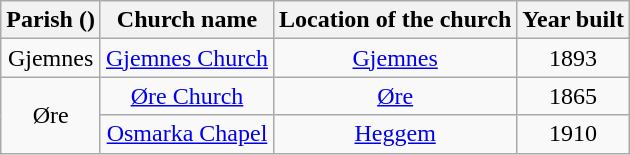<table class="wikitable" style="text-align:center">
<tr>
<th>Parish ()</th>
<th>Church name</th>
<th>Location of the church</th>
<th>Year built</th>
</tr>
<tr>
<td>Gjemnes</td>
<td><a href='#'>Gjemnes Church</a></td>
<td><a href='#'>Gjemnes</a></td>
<td>1893</td>
</tr>
<tr>
<td rowspan="2">Øre</td>
<td><a href='#'>Øre Church</a></td>
<td><a href='#'>Øre</a></td>
<td>1865</td>
</tr>
<tr>
<td><a href='#'>Osmarka Chapel</a></td>
<td><a href='#'>Heggem</a></td>
<td>1910</td>
</tr>
</table>
